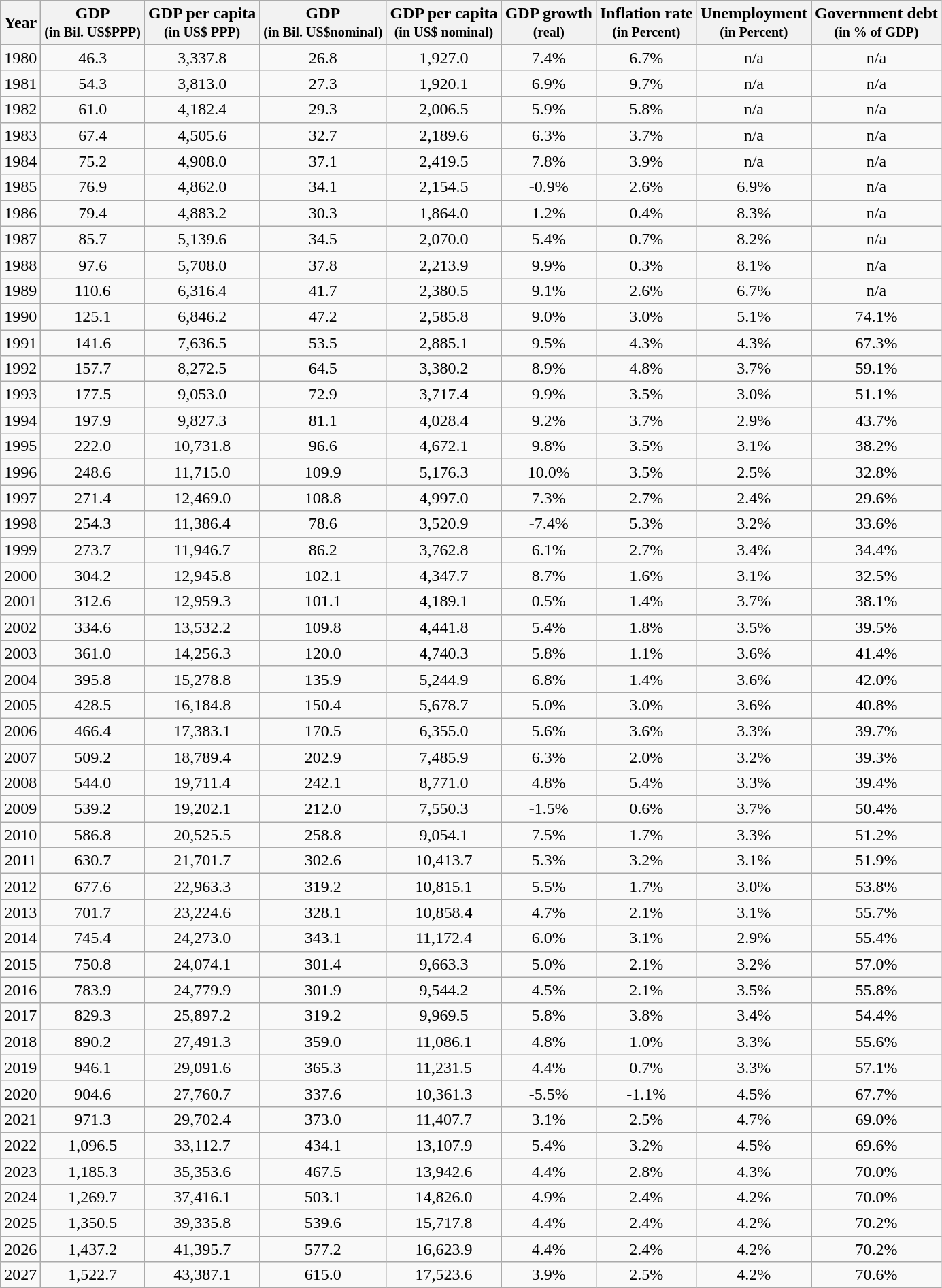<table class="wikitable" style="text-align:center;">
<tr>
<th>Year</th>
<th>GDP<br><small>(in Bil. US$PPP)</small></th>
<th>GDP per capita<br><small>(in US$ PPP)</small></th>
<th>GDP<br><small>(in Bil. US$nominal)</small></th>
<th>GDP per capita<br><small>(in US$ nominal)</small></th>
<th>GDP growth<br><small>(real)</small></th>
<th>Inflation rate<br><small>(in Percent)</small></th>
<th>Unemployment<br><small>(in Percent)</small></th>
<th>Government debt<br><small>(in % of GDP)</small></th>
</tr>
<tr>
<td>1980</td>
<td>46.3</td>
<td>3,337.8</td>
<td>26.8</td>
<td>1,927.0</td>
<td>7.4%</td>
<td>6.7%</td>
<td>n/a</td>
<td>n/a</td>
</tr>
<tr>
<td>1981</td>
<td>54.3</td>
<td>3,813.0</td>
<td>27.3</td>
<td>1,920.1</td>
<td>6.9%</td>
<td>9.7%</td>
<td>n/a</td>
<td>n/a</td>
</tr>
<tr>
<td>1982</td>
<td>61.0</td>
<td>4,182.4</td>
<td>29.3</td>
<td>2,006.5</td>
<td>5.9%</td>
<td>5.8%</td>
<td>n/a</td>
<td>n/a</td>
</tr>
<tr>
<td>1983</td>
<td>67.4</td>
<td>4,505.6</td>
<td>32.7</td>
<td>2,189.6</td>
<td>6.3%</td>
<td>3.7%</td>
<td>n/a</td>
<td>n/a</td>
</tr>
<tr>
<td>1984</td>
<td>75.2</td>
<td>4,908.0</td>
<td>37.1</td>
<td>2,419.5</td>
<td>7.8%</td>
<td>3.9%</td>
<td>n/a</td>
<td>n/a</td>
</tr>
<tr>
<td>1985</td>
<td>76.9</td>
<td>4,862.0</td>
<td>34.1</td>
<td>2,154.5</td>
<td>-0.9%</td>
<td>2.6%</td>
<td>6.9%</td>
<td>n/a</td>
</tr>
<tr>
<td>1986</td>
<td>79.4</td>
<td>4,883.2</td>
<td>30.3</td>
<td>1,864.0</td>
<td>1.2%</td>
<td>0.4%</td>
<td>8.3%</td>
<td>n/a</td>
</tr>
<tr>
<td>1987</td>
<td>85.7</td>
<td>5,139.6</td>
<td>34.5</td>
<td>2,070.0</td>
<td>5.4%</td>
<td>0.7%</td>
<td>8.2%</td>
<td>n/a</td>
</tr>
<tr>
<td>1988</td>
<td>97.6</td>
<td>5,708.0</td>
<td>37.8</td>
<td>2,213.9</td>
<td>9.9%</td>
<td>0.3%</td>
<td>8.1%</td>
<td>n/a</td>
</tr>
<tr>
<td>1989</td>
<td>110.6</td>
<td>6,316.4</td>
<td>41.7</td>
<td>2,380.5</td>
<td>9.1%</td>
<td>2.6%</td>
<td>6.7%</td>
<td>n/a</td>
</tr>
<tr>
<td>1990</td>
<td>125.1</td>
<td>6,846.2</td>
<td>47.2</td>
<td>2,585.8</td>
<td>9.0%</td>
<td>3.0%</td>
<td>5.1%</td>
<td>74.1%</td>
</tr>
<tr>
<td>1991</td>
<td>141.6</td>
<td>7,636.5</td>
<td>53.5</td>
<td>2,885.1</td>
<td>9.5%</td>
<td>4.3%</td>
<td>4.3%</td>
<td>67.3%</td>
</tr>
<tr>
<td>1992</td>
<td>157.7</td>
<td>8,272.5</td>
<td>64.5</td>
<td>3,380.2</td>
<td>8.9%</td>
<td>4.8%</td>
<td>3.7%</td>
<td>59.1%</td>
</tr>
<tr>
<td>1993</td>
<td>177.5</td>
<td>9,053.0</td>
<td>72.9</td>
<td>3,717.4</td>
<td>9.9%</td>
<td>3.5%</td>
<td>3.0%</td>
<td>51.1%</td>
</tr>
<tr>
<td>1994</td>
<td>197.9</td>
<td>9,827.3</td>
<td>81.1</td>
<td>4,028.4</td>
<td>9.2%</td>
<td>3.7%</td>
<td>2.9%</td>
<td>43.7%</td>
</tr>
<tr>
<td>1995</td>
<td>222.0</td>
<td>10,731.8</td>
<td>96.6</td>
<td>4,672.1</td>
<td>9.8%</td>
<td>3.5%</td>
<td>3.1%</td>
<td>38.2%</td>
</tr>
<tr>
<td>1996</td>
<td>248.6</td>
<td>11,715.0</td>
<td>109.9</td>
<td>5,176.3</td>
<td>10.0%</td>
<td>3.5%</td>
<td>2.5%</td>
<td>32.8%</td>
</tr>
<tr>
<td>1997</td>
<td>271.4</td>
<td>12,469.0</td>
<td>108.8</td>
<td>4,997.0</td>
<td>7.3%</td>
<td>2.7%</td>
<td>2.4%</td>
<td>29.6%</td>
</tr>
<tr>
<td>1998</td>
<td>254.3</td>
<td>11,386.4</td>
<td>78.6</td>
<td>3,520.9</td>
<td>-7.4%</td>
<td>5.3%</td>
<td>3.2%</td>
<td>33.6%</td>
</tr>
<tr>
<td>1999</td>
<td>273.7</td>
<td>11,946.7</td>
<td>86.2</td>
<td>3,762.8</td>
<td>6.1%</td>
<td>2.7%</td>
<td>3.4%</td>
<td>34.4%</td>
</tr>
<tr>
<td>2000</td>
<td>304.2</td>
<td>12,945.8</td>
<td>102.1</td>
<td>4,347.7</td>
<td>8.7%</td>
<td>1.6%</td>
<td>3.1%</td>
<td>32.5%</td>
</tr>
<tr>
<td>2001</td>
<td>312.6</td>
<td>12,959.3</td>
<td>101.1</td>
<td>4,189.1</td>
<td>0.5%</td>
<td>1.4%</td>
<td>3.7%</td>
<td>38.1%</td>
</tr>
<tr>
<td>2002</td>
<td>334.6</td>
<td>13,532.2</td>
<td>109.8</td>
<td>4,441.8</td>
<td>5.4%</td>
<td>1.8%</td>
<td>3.5%</td>
<td>39.5%</td>
</tr>
<tr>
<td>2003</td>
<td>361.0</td>
<td>14,256.3</td>
<td>120.0</td>
<td>4,740.3</td>
<td>5.8%</td>
<td>1.1%</td>
<td>3.6%</td>
<td>41.4%</td>
</tr>
<tr>
<td>2004</td>
<td>395.8</td>
<td>15,278.8</td>
<td>135.9</td>
<td>5,244.9</td>
<td>6.8%</td>
<td>1.4%</td>
<td>3.6%</td>
<td>42.0%</td>
</tr>
<tr>
<td>2005</td>
<td>428.5</td>
<td>16,184.8</td>
<td>150.4</td>
<td>5,678.7</td>
<td>5.0%</td>
<td>3.0%</td>
<td>3.6%</td>
<td>40.8%</td>
</tr>
<tr>
<td>2006</td>
<td>466.4</td>
<td>17,383.1</td>
<td>170.5</td>
<td>6,355.0</td>
<td>5.6%</td>
<td>3.6%</td>
<td>3.3%</td>
<td>39.7%</td>
</tr>
<tr>
<td>2007</td>
<td>509.2</td>
<td>18,789.4</td>
<td>202.9</td>
<td>7,485.9</td>
<td>6.3%</td>
<td>2.0%</td>
<td>3.2%</td>
<td>39.3%</td>
</tr>
<tr>
<td>2008</td>
<td>544.0</td>
<td>19,711.4</td>
<td>242.1</td>
<td>8,771.0</td>
<td>4.8%</td>
<td>5.4%</td>
<td>3.3%</td>
<td>39.4%</td>
</tr>
<tr>
<td>2009</td>
<td>539.2</td>
<td>19,202.1</td>
<td>212.0</td>
<td>7,550.3</td>
<td>-1.5%</td>
<td>0.6%</td>
<td>3.7%</td>
<td>50.4%</td>
</tr>
<tr>
<td>2010</td>
<td>586.8</td>
<td>20,525.5</td>
<td>258.8</td>
<td>9,054.1</td>
<td>7.5%</td>
<td>1.7%</td>
<td>3.3%</td>
<td>51.2%</td>
</tr>
<tr>
<td>2011</td>
<td>630.7</td>
<td>21,701.7</td>
<td>302.6</td>
<td>10,413.7</td>
<td>5.3%</td>
<td>3.2%</td>
<td>3.1%</td>
<td>51.9%</td>
</tr>
<tr>
<td>2012</td>
<td>677.6</td>
<td>22,963.3</td>
<td>319.2</td>
<td>10,815.1</td>
<td>5.5%</td>
<td>1.7%</td>
<td>3.0%</td>
<td>53.8%</td>
</tr>
<tr>
<td>2013</td>
<td>701.7</td>
<td>23,224.6</td>
<td>328.1</td>
<td>10,858.4</td>
<td>4.7%</td>
<td>2.1%</td>
<td>3.1%</td>
<td>55.7%</td>
</tr>
<tr>
<td>2014</td>
<td>745.4</td>
<td>24,273.0</td>
<td>343.1</td>
<td>11,172.4</td>
<td>6.0%</td>
<td>3.1%</td>
<td>2.9%</td>
<td>55.4%</td>
</tr>
<tr>
<td>2015</td>
<td>750.8</td>
<td>24,074.1</td>
<td>301.4</td>
<td>9,663.3</td>
<td>5.0%</td>
<td>2.1%</td>
<td>3.2%</td>
<td>57.0%</td>
</tr>
<tr>
<td>2016</td>
<td>783.9</td>
<td>24,779.9</td>
<td>301.9</td>
<td>9,544.2</td>
<td>4.5%</td>
<td>2.1%</td>
<td>3.5%</td>
<td>55.8%</td>
</tr>
<tr>
<td>2017</td>
<td>829.3</td>
<td>25,897.2</td>
<td>319.2</td>
<td>9,969.5</td>
<td>5.8%</td>
<td>3.8%</td>
<td>3.4%</td>
<td>54.4%</td>
</tr>
<tr>
<td>2018</td>
<td>890.2</td>
<td>27,491.3</td>
<td>359.0</td>
<td>11,086.1</td>
<td>4.8%</td>
<td>1.0%</td>
<td>3.3%</td>
<td>55.6%</td>
</tr>
<tr>
<td>2019</td>
<td>946.1</td>
<td>29,091.6</td>
<td>365.3</td>
<td>11,231.5</td>
<td>4.4%</td>
<td>0.7%</td>
<td>3.3%</td>
<td>57.1%</td>
</tr>
<tr>
<td>2020</td>
<td>904.6</td>
<td>27,760.7</td>
<td>337.6</td>
<td>10,361.3</td>
<td>-5.5%</td>
<td>-1.1%</td>
<td>4.5%</td>
<td>67.7%</td>
</tr>
<tr>
<td>2021</td>
<td>971.3</td>
<td>29,702.4</td>
<td>373.0</td>
<td>11,407.7</td>
<td>3.1%</td>
<td>2.5%</td>
<td>4.7%</td>
<td>69.0%</td>
</tr>
<tr>
<td>2022</td>
<td>1,096.5</td>
<td>33,112.7</td>
<td>434.1</td>
<td>13,107.9</td>
<td>5.4%</td>
<td>3.2%</td>
<td>4.5%</td>
<td>69.6%</td>
</tr>
<tr>
<td>2023</td>
<td>1,185.3</td>
<td>35,353.6</td>
<td>467.5</td>
<td>13,942.6</td>
<td>4.4%</td>
<td>2.8%</td>
<td>4.3%</td>
<td>70.0%</td>
</tr>
<tr>
<td>2024</td>
<td>1,269.7</td>
<td>37,416.1</td>
<td>503.1</td>
<td>14,826.0</td>
<td>4.9%</td>
<td>2.4%</td>
<td>4.2%</td>
<td>70.0%</td>
</tr>
<tr>
<td>2025</td>
<td>1,350.5</td>
<td>39,335.8</td>
<td>539.6</td>
<td>15,717.8</td>
<td>4.4%</td>
<td>2.4%</td>
<td>4.2%</td>
<td>70.2%</td>
</tr>
<tr>
<td>2026</td>
<td>1,437.2</td>
<td>41,395.7</td>
<td>577.2</td>
<td>16,623.9</td>
<td>4.4%</td>
<td>2.4%</td>
<td>4.2%</td>
<td>70.2%</td>
</tr>
<tr>
<td>2027</td>
<td>1,522.7</td>
<td>43,387.1</td>
<td>615.0</td>
<td>17,523.6</td>
<td>3.9%</td>
<td>2.5%</td>
<td>4.2%</td>
<td>70.6%</td>
</tr>
</table>
